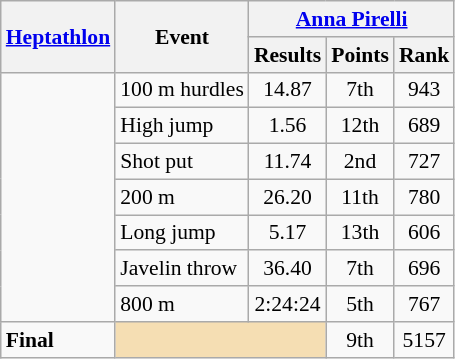<table class="wikitable" border="1" style="font-size:90%">
<tr>
<th rowspan=2><a href='#'>Heptathlon</a></th>
<th rowspan=2>Event</th>
<th colspan=3><a href='#'>Anna Pirelli</a></th>
</tr>
<tr>
<th>Results</th>
<th>Points</th>
<th>Rank</th>
</tr>
<tr>
<td rowspan=7></td>
<td>100 m hurdles</td>
<td align=center>14.87</td>
<td align=center>7th</td>
<td align=center>943</td>
</tr>
<tr>
<td>High jump</td>
<td align=center>1.56</td>
<td align=center>12th</td>
<td align=center>689</td>
</tr>
<tr>
<td>Shot put</td>
<td align=center>11.74</td>
<td align=center>2nd</td>
<td align=center>727</td>
</tr>
<tr>
<td>200 m</td>
<td align=center>26.20</td>
<td align=center>11th</td>
<td align=center>780</td>
</tr>
<tr>
<td>Long jump</td>
<td align=center>5.17</td>
<td align=center>13th</td>
<td align=center>606</td>
</tr>
<tr>
<td>Javelin throw</td>
<td align=center>36.40</td>
<td align=center>7th</td>
<td align=center>696</td>
</tr>
<tr>
<td>800 m</td>
<td align=center>2:24:24</td>
<td align=center>5th</td>
<td align=center>767</td>
</tr>
<tr>
<td><strong>Final</strong></td>
<td colspan=2 bgcolor=wheat></td>
<td align=center>9th</td>
<td align=center>5157</td>
</tr>
</table>
